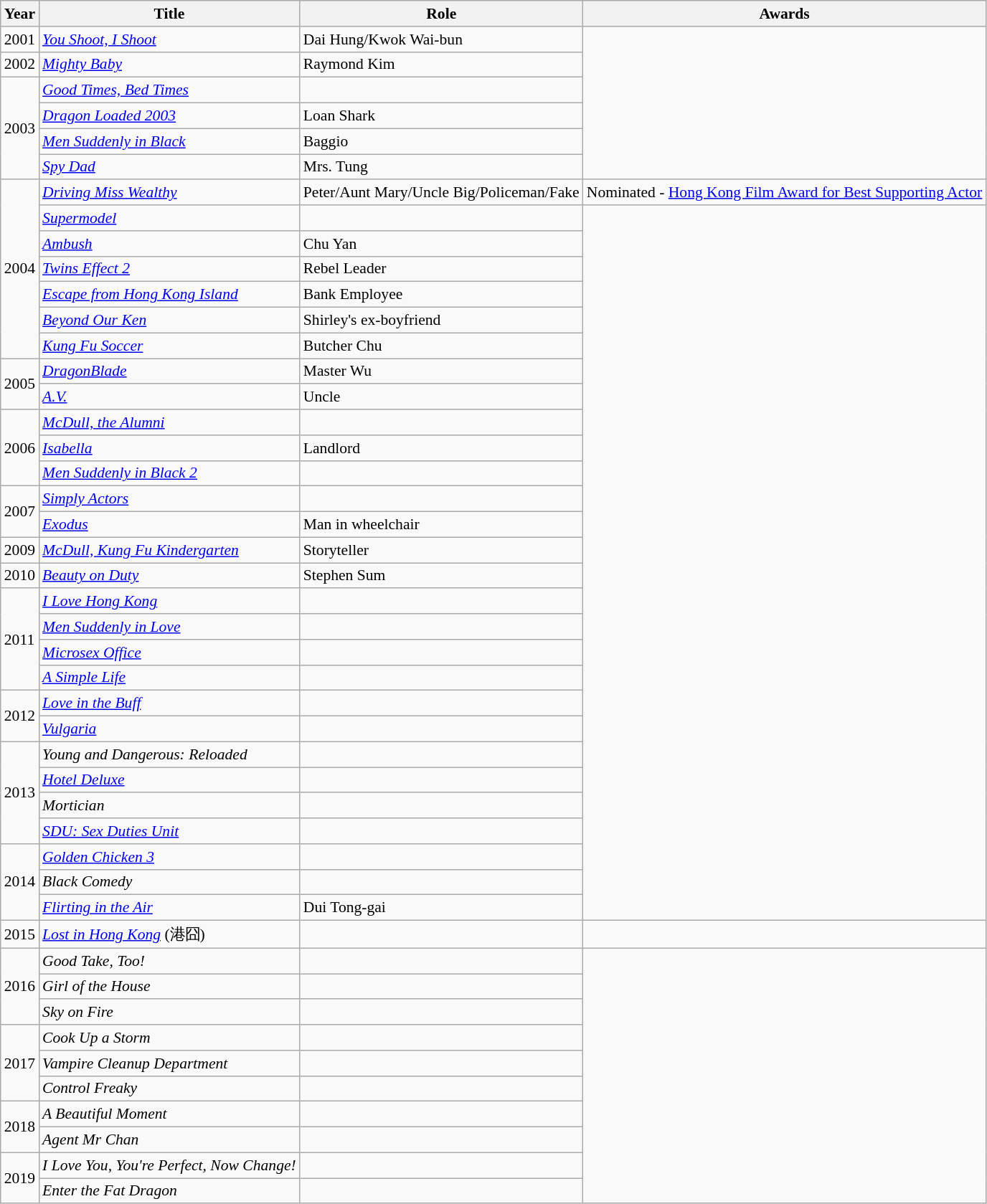<table class="wikitable" style="font-size: 90%;">
<tr>
<th>Year</th>
<th>Title</th>
<th>Role</th>
<th>Awards</th>
</tr>
<tr>
<td>2001</td>
<td><em><a href='#'>You Shoot, I Shoot</a></em></td>
<td>Dai Hung/Kwok Wai-bun</td>
</tr>
<tr>
<td>2002</td>
<td><em><a href='#'>Mighty Baby</a></em></td>
<td>Raymond Kim</td>
</tr>
<tr>
<td rowspan="4">2003</td>
<td><em><a href='#'>Good Times, Bed Times</a></em></td>
<td></td>
</tr>
<tr>
<td><em><a href='#'>Dragon Loaded 2003</a></em></td>
<td>Loan Shark</td>
</tr>
<tr>
<td><em><a href='#'>Men Suddenly in Black</a></em></td>
<td>Baggio</td>
</tr>
<tr>
<td><em><a href='#'>Spy Dad</a></em></td>
<td>Mrs. Tung</td>
</tr>
<tr>
<td rowspan="7">2004</td>
<td><em><a href='#'>Driving Miss Wealthy</a></em></td>
<td>Peter/Aunt Mary/Uncle Big/Policeman/Fake</td>
<td>Nominated - <a href='#'>Hong Kong Film Award for Best Supporting Actor</a></td>
</tr>
<tr>
<td><em><a href='#'>Supermodel</a></em></td>
<td></td>
</tr>
<tr>
<td><em><a href='#'>Ambush</a></em></td>
<td>Chu Yan</td>
</tr>
<tr>
<td><em><a href='#'>Twins Effect 2</a></em></td>
<td>Rebel Leader</td>
</tr>
<tr>
<td><em><a href='#'>Escape from Hong Kong Island</a></em></td>
<td>Bank Employee</td>
</tr>
<tr>
<td><em><a href='#'>Beyond Our Ken</a></em></td>
<td>Shirley's ex-boyfriend</td>
</tr>
<tr>
<td><em><a href='#'>Kung Fu Soccer</a></em></td>
<td>Butcher Chu</td>
</tr>
<tr>
<td rowspan="2">2005</td>
<td><em><a href='#'>DragonBlade</a></em></td>
<td>Master Wu</td>
</tr>
<tr>
<td><em><a href='#'>A.V.</a></em></td>
<td>Uncle</td>
</tr>
<tr>
<td rowspan="3">2006</td>
<td><em><a href='#'>McDull, the Alumni</a></em></td>
<td></td>
</tr>
<tr>
<td><em><a href='#'>Isabella</a></em></td>
<td>Landlord</td>
</tr>
<tr>
<td><em><a href='#'>Men Suddenly in Black 2</a></em></td>
<td></td>
</tr>
<tr>
<td rowspan="2">2007</td>
<td><em><a href='#'>Simply Actors</a></em></td>
<td></td>
</tr>
<tr>
<td><em><a href='#'>Exodus</a></em></td>
<td>Man in wheelchair</td>
</tr>
<tr>
<td>2009</td>
<td><em><a href='#'>McDull, Kung Fu Kindergarten</a></em></td>
<td>Storyteller</td>
</tr>
<tr>
<td>2010</td>
<td><em><a href='#'>Beauty on Duty</a></em></td>
<td>Stephen Sum</td>
</tr>
<tr>
<td rowspan=4>2011</td>
<td><em><a href='#'>I Love Hong Kong</a></em></td>
<td></td>
</tr>
<tr>
<td><em><a href='#'>Men Suddenly in Love</a></em></td>
<td></td>
</tr>
<tr>
<td><em><a href='#'>Microsex Office</a></em></td>
<td></td>
</tr>
<tr>
<td><em><a href='#'>A Simple Life</a></em></td>
<td></td>
</tr>
<tr>
<td rowspan="2">2012</td>
<td><em><a href='#'>Love in the Buff</a></em></td>
<td></td>
</tr>
<tr>
<td><em><a href='#'>Vulgaria</a></em></td>
<td></td>
</tr>
<tr>
<td rowspan=4>2013</td>
<td><em>Young and Dangerous: Reloaded</em></td>
<td></td>
</tr>
<tr>
<td><em><a href='#'>Hotel Deluxe</a></em></td>
<td></td>
</tr>
<tr>
<td><em>Mortician</em></td>
<td></td>
</tr>
<tr>
<td><em><a href='#'>SDU: Sex Duties Unit</a></em></td>
<td></td>
</tr>
<tr>
<td rowspan=3>2014</td>
<td><em><a href='#'>Golden Chicken 3</a></em></td>
<td></td>
</tr>
<tr>
<td><em>Black Comedy</em></td>
<td></td>
</tr>
<tr>
<td><em><a href='#'>Flirting in the Air</a></em></td>
<td>Dui Tong-gai</td>
</tr>
<tr>
<td>2015</td>
<td><em><a href='#'>Lost in Hong Kong</a></em> (港囧)</td>
<td></td>
<td></td>
</tr>
<tr>
<td rowspan=3>2016</td>
<td><em>Good Take, Too!</em></td>
<td></td>
</tr>
<tr>
<td><em>Girl of the House</em></td>
<td></td>
</tr>
<tr>
<td><em>Sky on Fire</em></td>
<td></td>
</tr>
<tr>
<td rowspan=3>2017</td>
<td><em>Cook Up a Storm</em></td>
<td></td>
</tr>
<tr>
<td><em>Vampire Cleanup Department</em></td>
<td></td>
</tr>
<tr>
<td><em>Control Freaky </em></td>
<td></td>
</tr>
<tr>
<td rowspan=2>2018</td>
<td><em>A Beautiful Moment</em></td>
<td></td>
</tr>
<tr>
<td><em>Agent Mr Chan</em></td>
<td></td>
</tr>
<tr>
<td rowspan=2>2019</td>
<td><em>I Love You, You're Perfect, Now Change!</em></td>
<td></td>
</tr>
<tr>
<td><em>Enter the Fat Dragon</em></td>
<td></td>
</tr>
</table>
